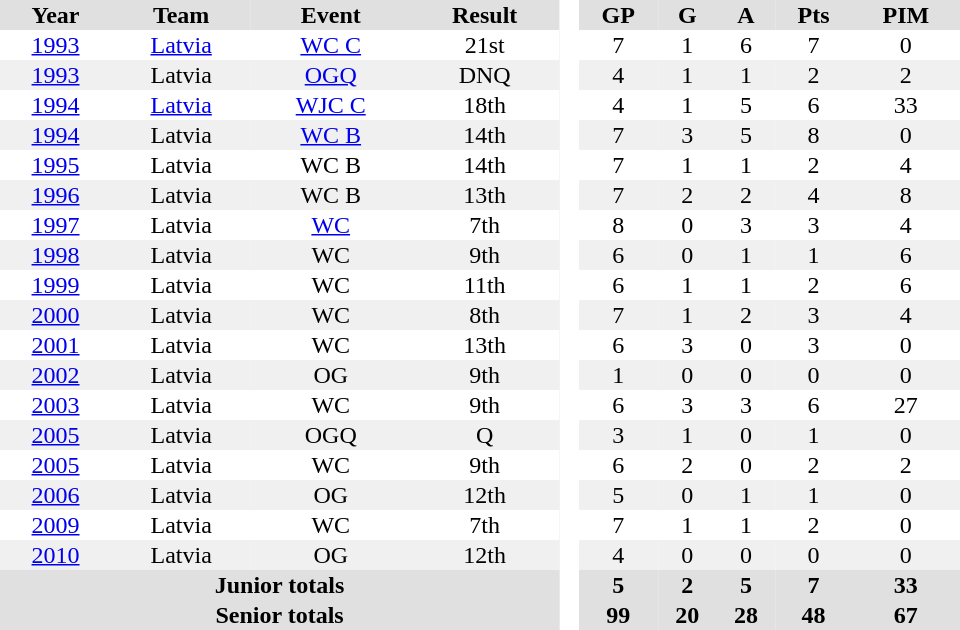<table border="0" cellpadding="1" cellspacing="0" style="text-align:center; width:40em">
<tr ALIGN="center" bgcolor="#e0e0e0">
<th>Year</th>
<th>Team</th>
<th>Event</th>
<th>Result</th>
<th ALIGN="center" rowspan="99" bgcolor="#ffffff"> </th>
<th>GP</th>
<th>G</th>
<th>A</th>
<th>Pts</th>
<th>PIM</th>
</tr>
<tr>
<td><a href='#'>1993</a></td>
<td><a href='#'>Latvia</a></td>
<td><a href='#'>WC C</a></td>
<td>21st</td>
<td>7</td>
<td>1</td>
<td>6</td>
<td>7</td>
<td>0</td>
</tr>
<tr bgcolor="#f0f0f0">
<td><a href='#'>1993</a></td>
<td>Latvia</td>
<td><a href='#'>OGQ</a></td>
<td>DNQ</td>
<td>4</td>
<td>1</td>
<td>1</td>
<td>2</td>
<td>2</td>
</tr>
<tr>
<td><a href='#'>1994</a></td>
<td><a href='#'>Latvia</a></td>
<td><a href='#'>WJC C</a></td>
<td>18th</td>
<td>4</td>
<td>1</td>
<td>5</td>
<td>6</td>
<td>33</td>
</tr>
<tr bgcolor="#f0f0f0">
<td><a href='#'>1994</a></td>
<td>Latvia</td>
<td><a href='#'>WC B</a></td>
<td>14th</td>
<td>7</td>
<td>3</td>
<td>5</td>
<td>8</td>
<td>0</td>
</tr>
<tr>
<td><a href='#'>1995</a></td>
<td>Latvia</td>
<td>WC B</td>
<td>14th</td>
<td>7</td>
<td>1</td>
<td>1</td>
<td>2</td>
<td>4</td>
</tr>
<tr bgcolor="#f0f0f0">
<td><a href='#'>1996</a></td>
<td>Latvia</td>
<td>WC B</td>
<td>13th</td>
<td>7</td>
<td>2</td>
<td>2</td>
<td>4</td>
<td>8</td>
</tr>
<tr>
<td><a href='#'>1997</a></td>
<td>Latvia</td>
<td><a href='#'>WC</a></td>
<td>7th</td>
<td>8</td>
<td>0</td>
<td>3</td>
<td>3</td>
<td>4</td>
</tr>
<tr bgcolor="#f0f0f0">
<td><a href='#'>1998</a></td>
<td>Latvia</td>
<td>WC</td>
<td>9th</td>
<td>6</td>
<td>0</td>
<td>1</td>
<td>1</td>
<td>6</td>
</tr>
<tr>
<td><a href='#'>1999</a></td>
<td>Latvia</td>
<td>WC</td>
<td>11th</td>
<td>6</td>
<td>1</td>
<td>1</td>
<td>2</td>
<td>6</td>
</tr>
<tr bgcolor="#f0f0f0">
<td><a href='#'>2000</a></td>
<td>Latvia</td>
<td>WC</td>
<td>8th</td>
<td>7</td>
<td>1</td>
<td>2</td>
<td>3</td>
<td>4</td>
</tr>
<tr>
<td><a href='#'>2001</a></td>
<td>Latvia</td>
<td>WC</td>
<td>13th</td>
<td>6</td>
<td>3</td>
<td>0</td>
<td>3</td>
<td>0</td>
</tr>
<tr bgcolor="#f0f0f0">
<td><a href='#'>2002</a></td>
<td>Latvia</td>
<td>OG</td>
<td>9th</td>
<td>1</td>
<td>0</td>
<td>0</td>
<td>0</td>
<td>0</td>
</tr>
<tr>
<td><a href='#'>2003</a></td>
<td>Latvia</td>
<td>WC</td>
<td>9th</td>
<td>6</td>
<td>3</td>
<td>3</td>
<td>6</td>
<td>27</td>
</tr>
<tr bgcolor="#f0f0f0">
<td><a href='#'>2005</a></td>
<td>Latvia</td>
<td>OGQ</td>
<td>Q</td>
<td>3</td>
<td>1</td>
<td>0</td>
<td>1</td>
<td>0</td>
</tr>
<tr>
<td><a href='#'>2005</a></td>
<td>Latvia</td>
<td>WC</td>
<td>9th</td>
<td>6</td>
<td>2</td>
<td>0</td>
<td>2</td>
<td>2</td>
</tr>
<tr bgcolor="#f0f0f0">
<td><a href='#'>2006</a></td>
<td>Latvia</td>
<td>OG</td>
<td>12th</td>
<td>5</td>
<td>0</td>
<td>1</td>
<td>1</td>
<td>0</td>
</tr>
<tr>
<td><a href='#'>2009</a></td>
<td>Latvia</td>
<td>WC</td>
<td>7th</td>
<td>7</td>
<td>1</td>
<td>1</td>
<td>2</td>
<td>0</td>
</tr>
<tr bgcolor="#f0f0f0">
<td><a href='#'>2010</a></td>
<td>Latvia</td>
<td>OG</td>
<td>12th</td>
<td>4</td>
<td>0</td>
<td>0</td>
<td>0</td>
<td>0</td>
</tr>
<tr bgcolor="#e0e0e0">
<th colspan="4">Junior totals</th>
<th>5</th>
<th>2</th>
<th>5</th>
<th>7</th>
<th>33</th>
</tr>
<tr bgcolor="#e0e0e0">
<th colspan="4">Senior totals</th>
<th>99</th>
<th>20</th>
<th>28</th>
<th>48</th>
<th>67</th>
</tr>
</table>
